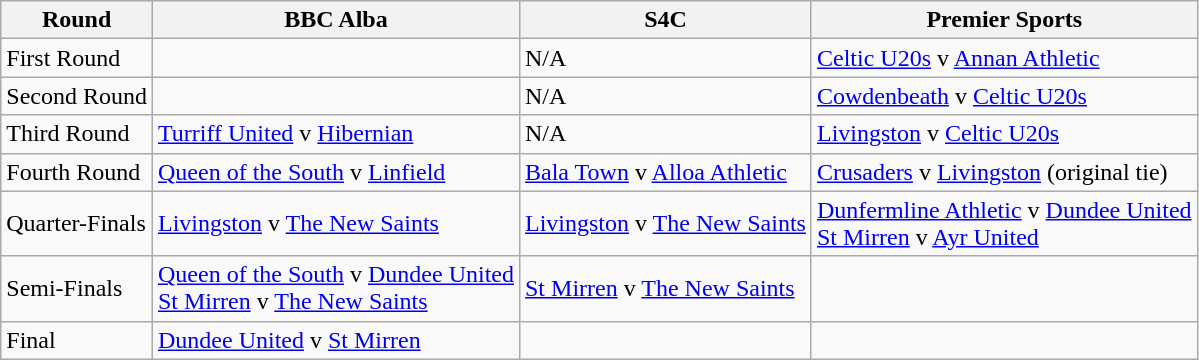<table class="wikitable">
<tr>
<th>Round</th>
<th>BBC Alba</th>
<th>S4C</th>
<th>Premier Sports</th>
</tr>
<tr>
<td>First Round</td>
<td></td>
<td>N/A</td>
<td><a href='#'>Celtic U20s</a> v <a href='#'>Annan Athletic</a></td>
</tr>
<tr>
<td>Second Round</td>
<td></td>
<td>N/A</td>
<td><a href='#'>Cowdenbeath</a> v <a href='#'>Celtic U20s</a></td>
</tr>
<tr>
<td>Third Round</td>
<td><a href='#'>Turriff United</a> v <a href='#'>Hibernian</a></td>
<td>N/A</td>
<td><a href='#'>Livingston</a> v <a href='#'>Celtic U20s</a></td>
</tr>
<tr>
<td>Fourth Round</td>
<td><a href='#'>Queen of the South</a> v <a href='#'>Linfield</a></td>
<td><a href='#'>Bala Town</a> v <a href='#'>Alloa Athletic</a></td>
<td><a href='#'>Crusaders</a> v <a href='#'>Livingston</a> (original tie)</td>
</tr>
<tr>
<td>Quarter-Finals</td>
<td><a href='#'>Livingston</a> v <a href='#'>The New Saints</a></td>
<td><a href='#'>Livingston</a> v <a href='#'>The New Saints</a></td>
<td><a href='#'>Dunfermline Athletic</a> v <a href='#'>Dundee United</a><br><a href='#'>St Mirren</a> v <a href='#'>Ayr United</a></td>
</tr>
<tr>
<td>Semi-Finals</td>
<td><a href='#'>Queen of the South</a> v <a href='#'>Dundee United</a><br><a href='#'>St Mirren</a> v <a href='#'>The New Saints</a></td>
<td><a href='#'>St Mirren</a> v <a href='#'>The New Saints</a></td>
<td></td>
</tr>
<tr>
<td>Final</td>
<td><a href='#'>Dundee United</a> v <a href='#'>St Mirren</a></td>
<td></td>
<td></td>
</tr>
</table>
